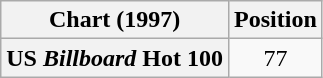<table class="wikitable plainrowheaders">
<tr>
<th>Chart (1997)</th>
<th>Position</th>
</tr>
<tr>
<th scope="row">US <em>Billboard</em> Hot 100</th>
<td align="center">77</td>
</tr>
</table>
